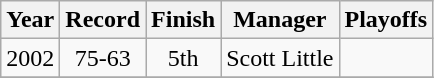<table class="wikitable">
<tr>
<th>Year</th>
<th>Record</th>
<th>Finish</th>
<th>Manager</th>
<th>Playoffs</th>
</tr>
<tr align=center>
<td>2002</td>
<td>75-63</td>
<td>5th</td>
<td>Scott Little</td>
<td></td>
</tr>
<tr align=center>
</tr>
</table>
